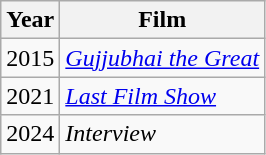<table class="wikitable sortable">
<tr>
<th>Year</th>
<th>Film</th>
</tr>
<tr>
<td>2015</td>
<td><em><a href='#'>Gujjubhai the Great</a></em></td>
</tr>
<tr>
<td>2021</td>
<td><em><a href='#'>Last Film Show</a></em></td>
</tr>
<tr>
<td>2024</td>
<td><em>Interview</em></td>
</tr>
</table>
